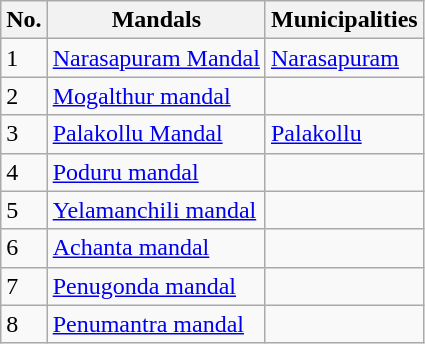<table class="wikitable">
<tr>
<th>No.</th>
<th>Mandals</th>
<th>Municipalities</th>
</tr>
<tr>
<td>1</td>
<td><a href='#'>Narasapuram Mandal</a></td>
<td><a href='#'>Narasapuram</a></td>
</tr>
<tr>
<td>2</td>
<td><a href='#'>Mogalthur mandal</a></td>
<td></td>
</tr>
<tr>
<td>3</td>
<td><a href='#'>Palakollu Mandal</a></td>
<td><a href='#'>Palakollu</a></td>
</tr>
<tr>
<td>4</td>
<td><a href='#'>Poduru mandal</a></td>
<td></td>
</tr>
<tr>
<td>5</td>
<td><a href='#'>Yelamanchili mandal</a></td>
<td></td>
</tr>
<tr>
<td>6</td>
<td><a href='#'>Achanta mandal</a></td>
<td></td>
</tr>
<tr>
<td>7</td>
<td><a href='#'>Penugonda mandal</a></td>
<td></td>
</tr>
<tr>
<td>8</td>
<td><a href='#'>Penumantra mandal</a></td>
<td></td>
</tr>
</table>
